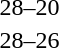<table style="text-align:center">
<tr>
<th width=200></th>
<th width=100></th>
<th width=200></th>
</tr>
<tr>
<td align=right><strong></strong></td>
<td>28–20</td>
<td align=left></td>
</tr>
<tr>
<td align=right><strong></strong></td>
<td>28–26</td>
<td align=left></td>
</tr>
<tr>
</tr>
</table>
